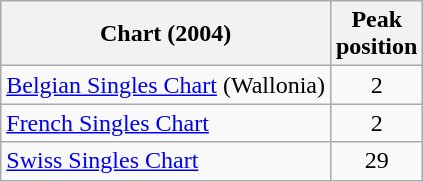<table class="wikitable sortable">
<tr>
<th>Chart (2004)</th>
<th>Peak<br>position</th>
</tr>
<tr>
<td><a href='#'>Belgian Singles Chart</a> (Wallonia)</td>
<td align="center">2</td>
</tr>
<tr>
<td><a href='#'>French Singles Chart</a></td>
<td align="center">2</td>
</tr>
<tr>
<td><a href='#'>Swiss Singles Chart</a></td>
<td align="center">29</td>
</tr>
</table>
